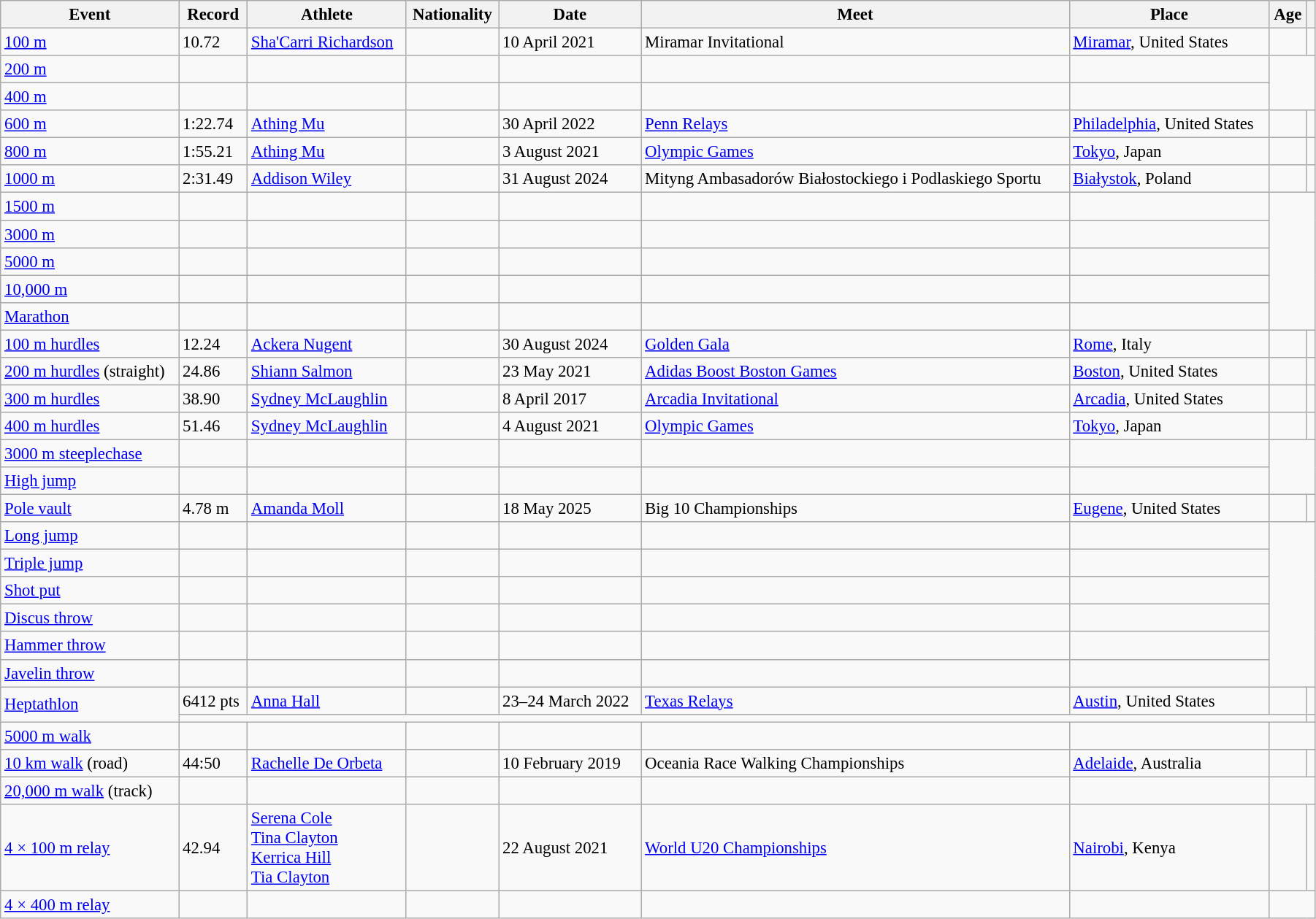<table class="wikitable" style="font-size:95%; width: 95%;">
<tr>
<th>Event</th>
<th>Record</th>
<th>Athlete</th>
<th>Nationality</th>
<th>Date</th>
<th>Meet</th>
<th>Place</th>
<th>Age</th>
<th></th>
</tr>
<tr>
<td><a href='#'>100 m</a></td>
<td>10.72 </td>
<td><a href='#'>Sha'Carri Richardson</a></td>
<td></td>
<td>10 April 2021</td>
<td>Miramar Invitational</td>
<td><a href='#'>Miramar</a>, United States</td>
<td></td>
<td></td>
</tr>
<tr>
<td><a href='#'>200 m</a></td>
<td></td>
<td></td>
<td></td>
<td></td>
<td></td>
<td></td>
</tr>
<tr>
<td><a href='#'>400 m</a></td>
<td></td>
<td></td>
<td></td>
<td></td>
<td></td>
<td></td>
</tr>
<tr>
<td><a href='#'>600 m</a></td>
<td>1:22.74</td>
<td><a href='#'>Athing Mu</a></td>
<td></td>
<td>30 April 2022</td>
<td><a href='#'>Penn Relays</a></td>
<td><a href='#'>Philadelphia</a>, United States</td>
<td></td>
<td></td>
</tr>
<tr>
<td><a href='#'>800 m</a></td>
<td>1:55.21</td>
<td><a href='#'>Athing Mu</a></td>
<td></td>
<td>3 August 2021</td>
<td><a href='#'>Olympic Games</a></td>
<td><a href='#'>Tokyo</a>, Japan</td>
<td></td>
<td></td>
</tr>
<tr>
<td><a href='#'>1000 m</a></td>
<td>2:31.49</td>
<td><a href='#'>Addison Wiley</a></td>
<td></td>
<td>31 August 2024</td>
<td>Mityng Ambasadorów Białostockiego i Podlaskiego Sportu</td>
<td><a href='#'>Białystok</a>, Poland</td>
<td></td>
<td></td>
</tr>
<tr>
<td><a href='#'>1500 m</a></td>
<td></td>
<td></td>
<td></td>
<td></td>
<td></td>
<td></td>
</tr>
<tr>
<td><a href='#'>3000 m</a></td>
<td></td>
<td></td>
<td></td>
<td></td>
<td></td>
<td></td>
</tr>
<tr>
<td><a href='#'>5000 m</a></td>
<td></td>
<td></td>
<td></td>
<td></td>
<td></td>
<td></td>
</tr>
<tr>
<td><a href='#'>10,000 m</a></td>
<td></td>
<td></td>
<td></td>
<td></td>
<td></td>
<td></td>
</tr>
<tr>
<td><a href='#'>Marathon</a></td>
<td></td>
<td></td>
<td></td>
<td></td>
<td></td>
<td></td>
</tr>
<tr>
<td><a href='#'>100 m hurdles</a></td>
<td>12.24 </td>
<td><a href='#'>Ackera Nugent</a></td>
<td></td>
<td>30 August 2024</td>
<td><a href='#'>Golden Gala</a></td>
<td><a href='#'>Rome</a>, Italy</td>
<td></td>
<td></td>
</tr>
<tr>
<td><a href='#'>200 m hurdles</a> (straight)</td>
<td>24.86 </td>
<td><a href='#'>Shiann Salmon</a></td>
<td></td>
<td>23 May 2021</td>
<td><a href='#'>Adidas Boost Boston Games</a></td>
<td><a href='#'>Boston</a>, United States</td>
<td></td>
<td></td>
</tr>
<tr>
<td><a href='#'>300 m hurdles</a></td>
<td>38.90</td>
<td><a href='#'>Sydney McLaughlin</a></td>
<td></td>
<td>8 April 2017</td>
<td><a href='#'>Arcadia Invitational</a></td>
<td><a href='#'>Arcadia</a>, United States</td>
<td></td>
<td></td>
</tr>
<tr>
<td><a href='#'>400 m hurdles</a></td>
<td>51.46</td>
<td><a href='#'>Sydney McLaughlin</a></td>
<td></td>
<td>4 August 2021</td>
<td><a href='#'>Olympic Games</a></td>
<td><a href='#'>Tokyo</a>, Japan</td>
<td></td>
<td></td>
</tr>
<tr>
<td><a href='#'>3000 m steeplechase</a></td>
<td></td>
<td></td>
<td></td>
<td></td>
<td></td>
<td></td>
</tr>
<tr>
<td><a href='#'>High jump</a></td>
<td></td>
<td></td>
<td></td>
<td></td>
<td></td>
<td></td>
</tr>
<tr>
<td><a href='#'>Pole vault</a></td>
<td>4.78 m</td>
<td><a href='#'>Amanda Moll</a></td>
<td></td>
<td>18 May 2025</td>
<td>Big 10 Championships</td>
<td><a href='#'>Eugene</a>, United States</td>
<td></td>
<td></td>
</tr>
<tr>
<td><a href='#'>Long jump</a></td>
<td></td>
<td></td>
<td></td>
<td></td>
<td></td>
<td></td>
</tr>
<tr>
<td><a href='#'>Triple jump</a></td>
<td></td>
<td></td>
<td></td>
<td></td>
<td></td>
<td></td>
</tr>
<tr>
<td><a href='#'>Shot put</a></td>
<td></td>
<td></td>
<td></td>
<td></td>
<td></td>
<td></td>
</tr>
<tr>
<td><a href='#'>Discus throw</a></td>
<td></td>
<td></td>
<td></td>
<td></td>
<td></td>
<td></td>
</tr>
<tr>
<td><a href='#'>Hammer throw</a></td>
<td></td>
<td></td>
<td></td>
<td></td>
<td></td>
<td></td>
</tr>
<tr>
<td><a href='#'>Javelin throw</a></td>
<td></td>
<td></td>
<td></td>
<td></td>
<td></td>
<td></td>
</tr>
<tr>
<td rowspan=2><a href='#'>Heptathlon</a></td>
<td>6412 pts</td>
<td><a href='#'>Anna Hall</a></td>
<td></td>
<td>23–24 March 2022</td>
<td><a href='#'>Texas Relays</a></td>
<td><a href='#'>Austin</a>, United States</td>
<td></td>
<td></td>
</tr>
<tr>
<td colspan=7></td>
<td></td>
</tr>
<tr>
<td><a href='#'>5000 m walk</a></td>
<td></td>
<td></td>
<td></td>
<td></td>
<td></td>
<td></td>
</tr>
<tr>
<td><a href='#'>10 km walk</a> (road)</td>
<td>44:50</td>
<td><a href='#'>Rachelle De Orbeta</a></td>
<td></td>
<td>10 February 2019</td>
<td>Oceania Race Walking Championships</td>
<td><a href='#'>Adelaide</a>, Australia</td>
<td></td>
<td></td>
</tr>
<tr>
<td><a href='#'>20,000 m walk</a> (track)</td>
<td></td>
<td></td>
<td></td>
<td></td>
<td></td>
<td></td>
</tr>
<tr>
<td><a href='#'>4 × 100 m relay</a></td>
<td>42.94 </td>
<td><a href='#'>Serena Cole</a><br><a href='#'>Tina Clayton</a><br><a href='#'>Kerrica Hill</a><br><a href='#'>Tia Clayton</a></td>
<td></td>
<td>22 August 2021</td>
<td><a href='#'>World U20 Championships</a></td>
<td><a href='#'>Nairobi</a>, Kenya</td>
<td><br><br><br></td>
<td></td>
</tr>
<tr>
<td><a href='#'>4 × 400 m relay</a></td>
<td></td>
<td></td>
<td></td>
<td></td>
<td></td>
<td></td>
</tr>
</table>
